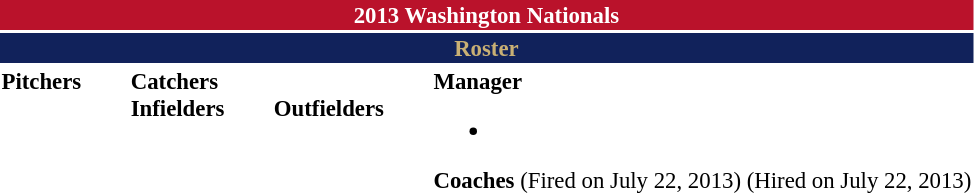<table class="toccolours" style="font-size: 95%;">
<tr>
<th colspan="10" style="background-color: #ba122b; color: #FFFFFF; text-align: center;">2013 Washington Nationals</th>
</tr>
<tr>
<td colspan="10" style="background-color: #11225b; color: #c9b074; text-align: center;"><strong>Roster</strong></td>
</tr>
<tr>
<td valign="top"><strong>Pitchers</strong><br>



















</td>
<td width="25px"></td>
<td valign="top"><strong>Catchers</strong><br>



<strong>Infielders</strong>








</td>
<td width="25px"></td>
<td valign="top"><br><strong>Outfielders</strong>









</td>
<td width="25px"></td>
<td valign="top"><strong>Manager</strong><br><ul><li></li></ul><strong>Coaches</strong>
  (Fired on July 22, 2013)
 
 
 
 
  (Hired on July 22, 2013)
 </td>
</tr>
<tr>
</tr>
</table>
